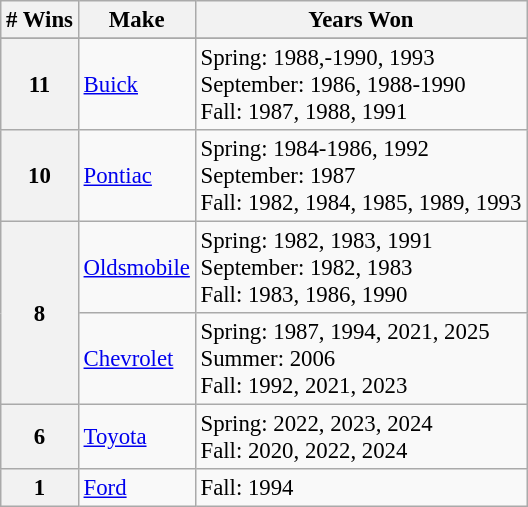<table class="wikitable" style="font-size: 95%;">
<tr>
<th># Wins</th>
<th>Make</th>
<th>Years Won</th>
</tr>
<tr>
</tr>
<tr>
<th>11</th>
<td> <a href='#'>Buick</a></td>
<td>Spring: 1988,-1990, 1993<br>September: 1986, 1988-1990<br>Fall: 1987, 1988, 1991</td>
</tr>
<tr>
<th>10</th>
<td> <a href='#'>Pontiac</a></td>
<td>Spring: 1984-1986, 1992<br>September: 1987<br>Fall: 1982, 1984, 1985, 1989, 1993</td>
</tr>
<tr>
<th rowspan="2">8</th>
<td> <a href='#'>Oldsmobile</a></td>
<td>Spring: 1982, 1983, 1991<br>September: 1982, 1983<br>Fall: 1983, 1986, 1990</td>
</tr>
<tr>
<td> <a href='#'>Chevrolet</a></td>
<td>Spring: 1987, 1994, 2021, 2025<br>Summer: 2006<br>Fall: 1992, 2021, 2023</td>
</tr>
<tr>
<th>6</th>
<td> <a href='#'>Toyota</a></td>
<td>Spring: 2022, 2023, 2024<br>Fall: 2020, 2022, 2024</td>
</tr>
<tr>
<th>1</th>
<td> <a href='#'>Ford</a></td>
<td>Fall: 1994</td>
</tr>
</table>
